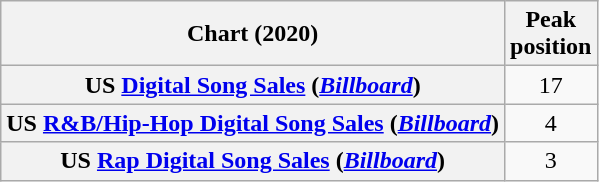<table class="wikitable sortable plainrowheaders" style="text-align:center;">
<tr>
<th scope="col">Chart (2020)</th>
<th scope="col">Peak<br>position</th>
</tr>
<tr>
<th scope="row">US <a href='#'>Digital Song Sales</a> (<em><a href='#'>Billboard</a></em>)</th>
<td>17</td>
</tr>
<tr>
<th scope="row">US <a href='#'>R&B/Hip-Hop Digital Song Sales</a> (<em><a href='#'>Billboard</a></em>)</th>
<td>4</td>
</tr>
<tr>
<th scope="row">US <a href='#'>Rap Digital Song Sales</a> (<em><a href='#'>Billboard</a></em>)</th>
<td>3</td>
</tr>
</table>
